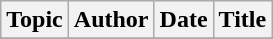<table class="wikitable sortable">
<tr>
<th>Topic</th>
<th>Author</th>
<th>Date</th>
<th>Title</th>
</tr>
<tr>
</tr>
</table>
